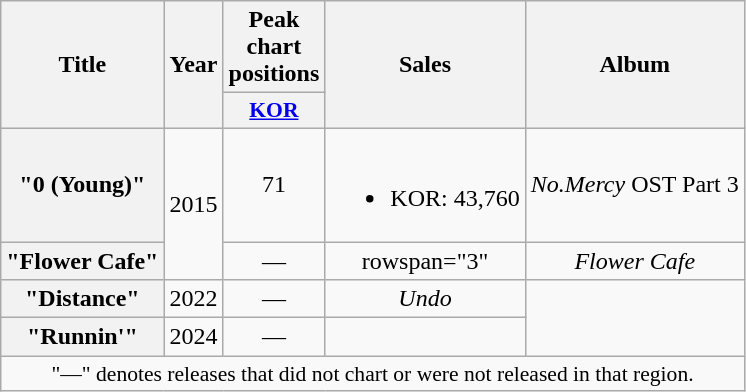<table class="wikitable plainrowheaders" style="text-align:center;">
<tr>
<th scope="col" rowspan="2">Title</th>
<th scope="col" rowspan="2">Year</th>
<th scope="col" colspan="1">Peak chart positions</th>
<th scope="col" rowspan="2">Sales</th>
<th scope="col" rowspan="2">Album</th>
</tr>
<tr>
<th style="width:3em;font-size:90%"><a href='#'>KOR</a><br></th>
</tr>
<tr>
<th scope="row">"0 (Young)" <br></th>
<td rowspan="2">2015</td>
<td>71</td>
<td><br><ul><li>KOR: 43,760</li></ul></td>
<td><em>No.Mercy</em> OST Part 3</td>
</tr>
<tr>
<th scope="row">"Flower Cafe" <br></th>
<td>—</td>
<td>rowspan="3" </td>
<td><em>Flower Cafe</em></td>
</tr>
<tr>
<th scope="row">"Distance" <br></th>
<td>2022</td>
<td>—</td>
<td><em>Undo</em></td>
</tr>
<tr>
<th scope="row">"Runnin'" <br></th>
<td>2024</td>
<td>—</td>
<td></td>
</tr>
<tr>
<td colspan="5" style="font-size:90%">"—" denotes releases that did not chart or were not released in that region.</td>
</tr>
</table>
